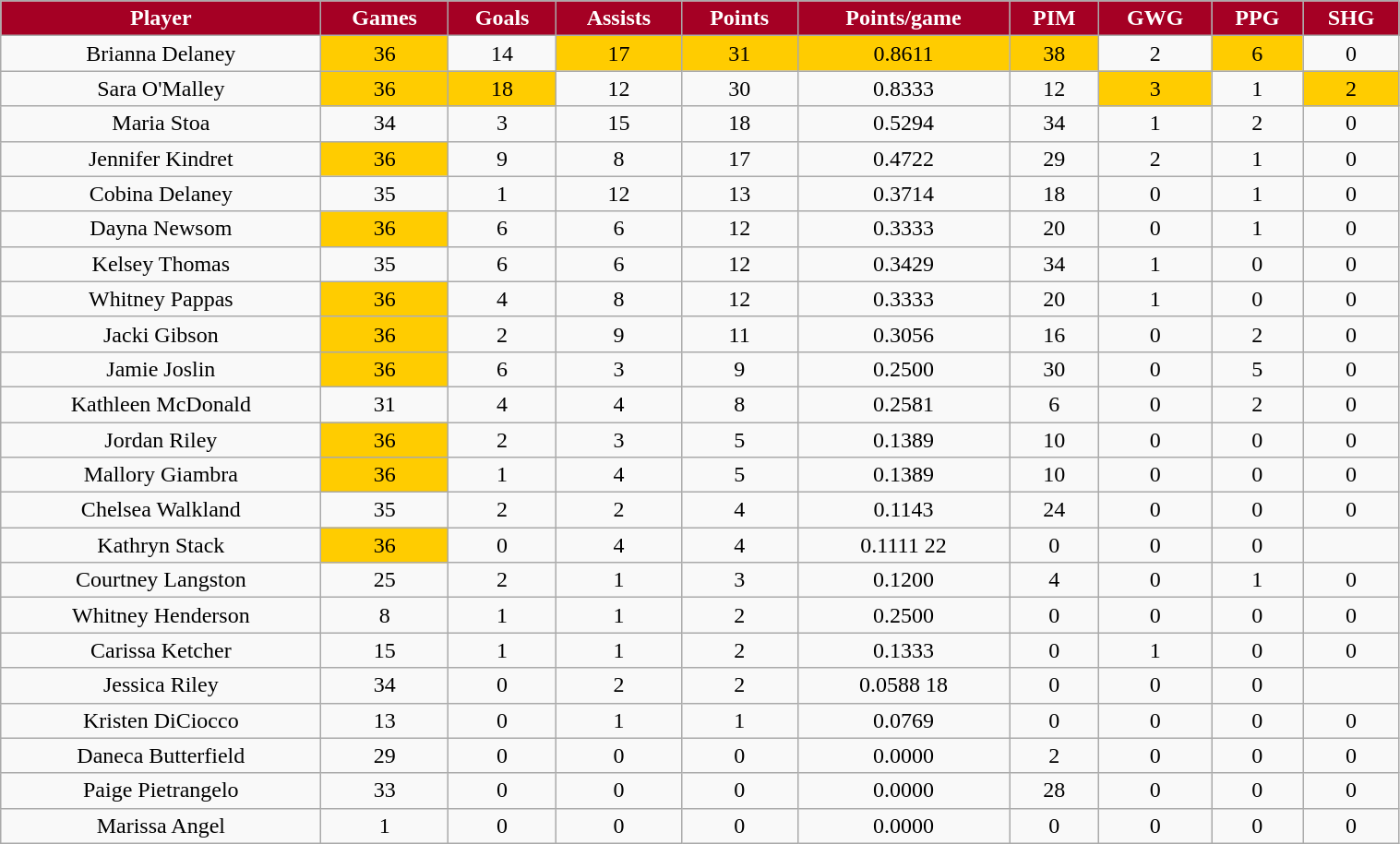<table class="wikitable" style="width:80%;">
<tr style="text-align:center; background:#a50024; color:white;">
<td><strong>Player</strong></td>
<td><strong>Games</strong></td>
<td><strong>Goals</strong></td>
<td><strong>Assists</strong></td>
<td><strong>Points</strong></td>
<td><strong>Points/game</strong></td>
<td><strong>PIM</strong></td>
<td><strong>GWG</strong></td>
<td><strong>PPG</strong></td>
<td><strong>SHG</strong></td>
</tr>
<tr style="text-align:center;" bgcolor="">
<td>Brianna Delaney</td>
<td style="background:#fc0;">36</td>
<td>14</td>
<td style="background:#fc0;">17</td>
<td style="background:#fc0;">31</td>
<td style="background:#fc0;">0.8611</td>
<td style="background:#fc0;">38</td>
<td>2</td>
<td style="background:#fc0;">6</td>
<td>0</td>
</tr>
<tr style="text-align:center;" bgcolor="">
<td>Sara O'Malley</td>
<td style="background:#fc0;">36</td>
<td style="background:#fc0;">18</td>
<td>12</td>
<td>30</td>
<td>0.8333</td>
<td>12</td>
<td style="background:#fc0;">3</td>
<td>1</td>
<td style="background:#fc0;">2</td>
</tr>
<tr style="text-align:center;" bgcolor="">
<td>Maria Stoa</td>
<td>34</td>
<td>3</td>
<td>15</td>
<td>18</td>
<td>0.5294</td>
<td>34</td>
<td>1</td>
<td>2</td>
<td>0</td>
</tr>
<tr style="text-align:center;" bgcolor="">
<td>Jennifer Kindret</td>
<td style="background:#fc0;">36</td>
<td>9</td>
<td>8</td>
<td>17</td>
<td>0.4722</td>
<td>29</td>
<td>2</td>
<td>1</td>
<td>0</td>
</tr>
<tr style="text-align:center;" bgcolor="">
<td>Cobina Delaney</td>
<td>35</td>
<td>1</td>
<td>12</td>
<td>13</td>
<td>0.3714</td>
<td>18</td>
<td>0</td>
<td>1</td>
<td>0</td>
</tr>
<tr style="text-align:center;" bgcolor="">
<td>Dayna Newsom</td>
<td style="background:#fc0;">36</td>
<td>6</td>
<td>6</td>
<td>12</td>
<td>0.3333</td>
<td>20</td>
<td>0</td>
<td>1</td>
<td>0</td>
</tr>
<tr style="text-align:center;" bgcolor="">
<td>Kelsey Thomas</td>
<td>35</td>
<td>6</td>
<td>6</td>
<td>12</td>
<td>0.3429</td>
<td>34</td>
<td>1</td>
<td>0</td>
<td>0</td>
</tr>
<tr style="text-align:center;" bgcolor="">
<td>Whitney Pappas</td>
<td style="background:#fc0;">36</td>
<td>4</td>
<td>8</td>
<td>12</td>
<td>0.3333</td>
<td>20</td>
<td>1</td>
<td>0</td>
<td>0</td>
</tr>
<tr style="text-align:center;" bgcolor="">
<td>Jacki Gibson</td>
<td style="background:#fc0;">36</td>
<td>2</td>
<td>9</td>
<td>11</td>
<td>0.3056</td>
<td>16</td>
<td>0</td>
<td>2</td>
<td>0</td>
</tr>
<tr style="text-align:center;" bgcolor="">
<td>Jamie Joslin</td>
<td style="background:#fc0;">36</td>
<td>6</td>
<td>3</td>
<td>9</td>
<td>0.2500</td>
<td>30</td>
<td>0</td>
<td>5</td>
<td>0</td>
</tr>
<tr style="text-align:center;" bgcolor="">
<td>Kathleen McDonald</td>
<td>31</td>
<td>4</td>
<td>4</td>
<td>8</td>
<td>0.2581</td>
<td>6</td>
<td>0</td>
<td>2</td>
<td>0</td>
</tr>
<tr style="text-align:center;" bgcolor="">
<td>Jordan Riley</td>
<td style="background:#fc0;">36</td>
<td>2</td>
<td>3</td>
<td>5</td>
<td>0.1389</td>
<td>10</td>
<td>0</td>
<td>0</td>
<td>0</td>
</tr>
<tr style="text-align:center;" bgcolor="">
<td>Mallory Giambra</td>
<td style="background:#fc0;">36</td>
<td>1</td>
<td>4</td>
<td>5</td>
<td>0.1389</td>
<td>10</td>
<td>0</td>
<td>0</td>
<td>0</td>
</tr>
<tr style="text-align:center;" bgcolor="">
<td>Chelsea Walkland</td>
<td>35</td>
<td>2</td>
<td>2</td>
<td>4</td>
<td>0.1143</td>
<td>24</td>
<td>0</td>
<td>0</td>
<td>0</td>
</tr>
<tr style="text-align:center;" bgcolor="">
<td>Kathryn Stack</td>
<td style="background:#fc0;">36</td>
<td>0</td>
<td>4</td>
<td>4</td>
<td>0.1111 22</td>
<td>0</td>
<td>0</td>
<td>0</td>
</tr>
<tr style="text-align:center;" bgcolor="">
<td>Courtney Langston</td>
<td>25</td>
<td>2</td>
<td>1</td>
<td>3</td>
<td>0.1200</td>
<td>4</td>
<td>0</td>
<td>1</td>
<td>0</td>
</tr>
<tr style="text-align:center;" bgcolor="">
<td>Whitney Henderson</td>
<td>8</td>
<td>1</td>
<td>1</td>
<td>2</td>
<td>0.2500</td>
<td>0</td>
<td>0</td>
<td>0</td>
<td>0</td>
</tr>
<tr style="text-align:center;" bgcolor="">
<td>Carissa Ketcher</td>
<td>15</td>
<td>1</td>
<td>1</td>
<td>2</td>
<td>0.1333</td>
<td>0</td>
<td>1</td>
<td>0</td>
<td>0</td>
</tr>
<tr style="text-align:center;" bgcolor="">
<td>Jessica Riley</td>
<td>34</td>
<td>0</td>
<td>2</td>
<td>2</td>
<td>0.0588 18</td>
<td>0</td>
<td>0</td>
<td>0</td>
</tr>
<tr style="text-align:center;" bgcolor="">
<td>Kristen DiCiocco</td>
<td>13</td>
<td>0</td>
<td>1</td>
<td>1</td>
<td>0.0769</td>
<td>0</td>
<td>0</td>
<td>0</td>
<td>0</td>
</tr>
<tr style="text-align:center;" bgcolor="">
<td>Daneca Butterfield</td>
<td>29</td>
<td>0</td>
<td>0</td>
<td>0</td>
<td>0.0000</td>
<td>2</td>
<td>0</td>
<td>0</td>
<td>0</td>
</tr>
<tr style="text-align:center;" bgcolor="">
<td>Paige Pietrangelo</td>
<td>33</td>
<td>0</td>
<td>0</td>
<td>0</td>
<td>0.0000</td>
<td>28</td>
<td>0</td>
<td>0</td>
<td>0</td>
</tr>
<tr style="text-align:center;" bgcolor="">
<td>Marissa Angel</td>
<td>1</td>
<td>0</td>
<td>0</td>
<td>0</td>
<td>0.0000</td>
<td>0</td>
<td>0</td>
<td>0</td>
<td>0</td>
</tr>
</table>
